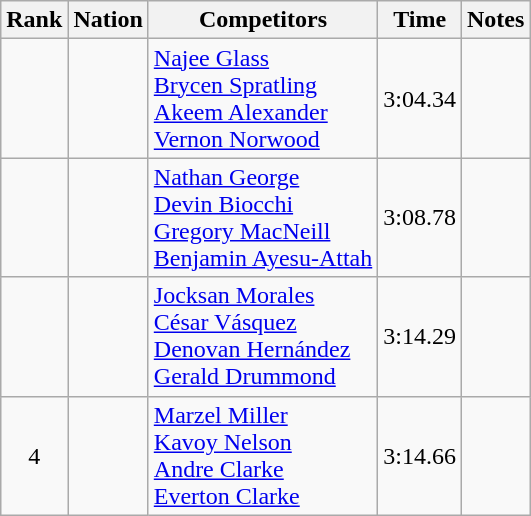<table class="wikitable sortable" style="text-align:center">
<tr>
<th>Rank</th>
<th>Nation</th>
<th>Competitors</th>
<th>Time</th>
<th>Notes</th>
</tr>
<tr>
<td></td>
<td align=left></td>
<td align=left><a href='#'>Najee Glass</a><br><a href='#'>Brycen Spratling</a><br><a href='#'>Akeem Alexander</a><br><a href='#'>Vernon Norwood</a></td>
<td>3:04.34</td>
<td></td>
</tr>
<tr>
<td></td>
<td align=left></td>
<td align=left><a href='#'>Nathan George</a><br><a href='#'>Devin Biocchi</a><br><a href='#'>Gregory MacNeill</a><br><a href='#'>Benjamin Ayesu-Attah</a></td>
<td>3:08.78</td>
<td></td>
</tr>
<tr>
<td></td>
<td align=left></td>
<td align=left><a href='#'>Jocksan Morales</a><br><a href='#'>César Vásquez</a><br><a href='#'>Denovan Hernández</a><br><a href='#'>Gerald Drummond</a></td>
<td>3:14.29</td>
<td></td>
</tr>
<tr>
<td>4</td>
<td align=left></td>
<td align=left><a href='#'>Marzel Miller</a><br><a href='#'>Kavoy Nelson</a><br><a href='#'>Andre Clarke</a><br><a href='#'>Everton Clarke</a></td>
<td>3:14.66</td>
<td></td>
</tr>
</table>
